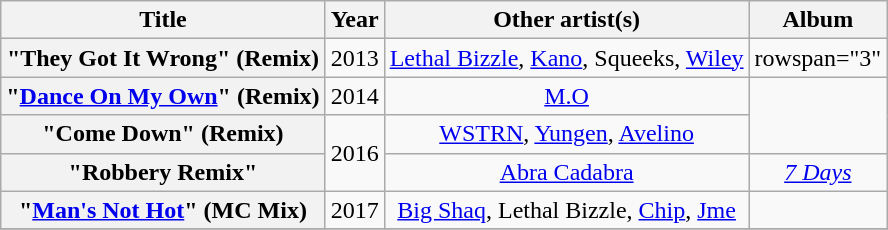<table class="wikitable plainrowheaders" style="text-align:center;">
<tr>
<th scope="col">Title</th>
<th scope="col">Year</th>
<th scope="col">Other artist(s)</th>
<th scope="col">Album</th>
</tr>
<tr>
<th scope="row">"They Got It Wrong" (Remix)</th>
<td>2013</td>
<td><a href='#'>Lethal Bizzle</a>, <a href='#'>Kano</a>, Squeeks, <a href='#'>Wiley</a></td>
<td>rowspan="3" </td>
</tr>
<tr>
<th scope="row">"<a href='#'>Dance On My Own</a>" (Remix)</th>
<td>2014</td>
<td><a href='#'>M.O</a></td>
</tr>
<tr>
<th scope="row">"Come Down" (Remix)</th>
<td rowspan="2">2016</td>
<td><a href='#'>WSTRN</a>, <a href='#'>Yungen</a>, <a href='#'>Avelino</a></td>
</tr>
<tr>
<th scope="row">"Robbery Remix"</th>
<td><a href='#'>Abra Cadabra</a></td>
<td><em><a href='#'>7 Days</a></em></td>
</tr>
<tr>
<th scope="row">"<a href='#'>Man's Not Hot</a>" (MC Mix)</th>
<td>2017</td>
<td><a href='#'>Big Shaq</a>, Lethal Bizzle, <a href='#'>Chip</a>, <a href='#'>Jme</a></td>
<td></td>
</tr>
<tr>
</tr>
</table>
